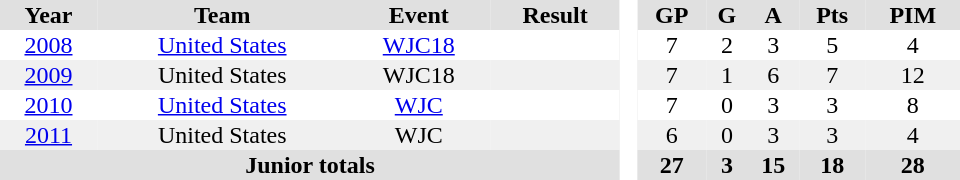<table border="0" cellpadding="1" cellspacing="0" style="text-align:center; width:40em">
<tr ALIGN="center" bgcolor="#e0e0e0">
<th>Year</th>
<th>Team</th>
<th>Event</th>
<th>Result</th>
<th rowspan="99" bgcolor="#ffffff"> </th>
<th>GP</th>
<th>G</th>
<th>A</th>
<th>Pts</th>
<th>PIM</th>
</tr>
<tr>
<td><a href='#'>2008</a></td>
<td><a href='#'>United States</a></td>
<td><a href='#'>WJC18</a></td>
<td></td>
<td>7</td>
<td>2</td>
<td>3</td>
<td>5</td>
<td>4</td>
</tr>
<tr bgcolor="#f0f0f0">
<td><a href='#'>2009</a></td>
<td>United States</td>
<td>WJC18</td>
<td></td>
<td>7</td>
<td>1</td>
<td>6</td>
<td>7</td>
<td>12</td>
</tr>
<tr>
<td><a href='#'>2010</a></td>
<td><a href='#'>United States</a></td>
<td><a href='#'>WJC</a></td>
<td></td>
<td>7</td>
<td>0</td>
<td>3</td>
<td>3</td>
<td>8</td>
</tr>
<tr bgcolor="#f0f0f0">
<td><a href='#'>2011</a></td>
<td>United States</td>
<td>WJC</td>
<td></td>
<td>6</td>
<td>0</td>
<td>3</td>
<td>3</td>
<td>4</td>
</tr>
<tr bgcolor="#e0e0e0">
<td colspan="4"><strong>Junior totals</strong></td>
<th>27</th>
<th>3</th>
<th>15</th>
<th>18</th>
<th>28</th>
</tr>
</table>
